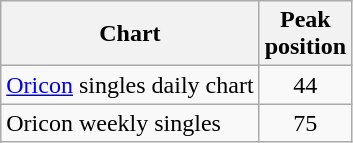<table class="wikitable">
<tr>
<th>Chart</th>
<th>Peak<br>position</th>
</tr>
<tr>
<td><a href='#'>Oricon</a> singles daily chart</td>
<td align="center">44</td>
</tr>
<tr>
<td>Oricon weekly singles</td>
<td align="center">75</td>
</tr>
</table>
